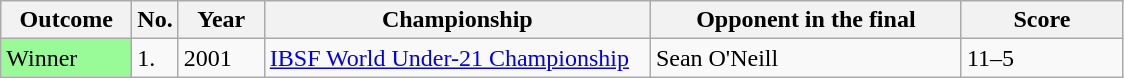<table class="sortable wikitable">
<tr>
<th width="80">Outcome</th>
<th width="20">No.</th>
<th width="50">Year</th>
<th style="width:250px;">Championship</th>
<th style="width:200px;">Opponent in the final</th>
<th style="width:100px;">Score</th>
</tr>
<tr>
<td style="background: #98FB98">Winner</td>
<td>1.</td>
<td>2001</td>
<td><a href='#'>IBSF World Under-21 Championship</a></td>
<td> Sean O'Neill</td>
<td>11–5</td>
</tr>
</table>
